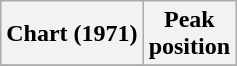<table class="wikitable sortable plainrowheaders" style="text-align:center">
<tr>
<th scope="col">Chart (1971)</th>
<th scope="col">Peak<br>position</th>
</tr>
<tr>
</tr>
</table>
